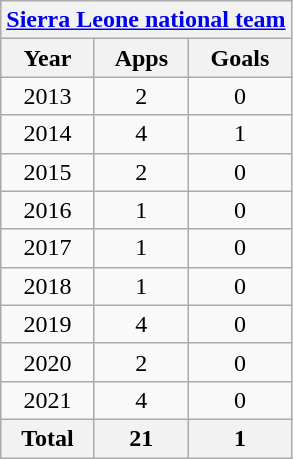<table class="wikitable" style="text-align:center">
<tr>
<th colspan=3><a href='#'>Sierra Leone national team</a></th>
</tr>
<tr>
<th>Year</th>
<th>Apps</th>
<th>Goals</th>
</tr>
<tr>
<td>2013</td>
<td>2</td>
<td>0</td>
</tr>
<tr>
<td>2014</td>
<td>4</td>
<td>1</td>
</tr>
<tr>
<td>2015</td>
<td>2</td>
<td>0</td>
</tr>
<tr>
<td>2016</td>
<td>1</td>
<td>0</td>
</tr>
<tr>
<td>2017</td>
<td>1</td>
<td>0</td>
</tr>
<tr>
<td>2018</td>
<td>1</td>
<td>0</td>
</tr>
<tr>
<td>2019</td>
<td>4</td>
<td>0</td>
</tr>
<tr>
<td>2020</td>
<td>2</td>
<td>0</td>
</tr>
<tr>
<td>2021</td>
<td>4</td>
<td>0</td>
</tr>
<tr>
<th>Total</th>
<th>21</th>
<th>1</th>
</tr>
</table>
